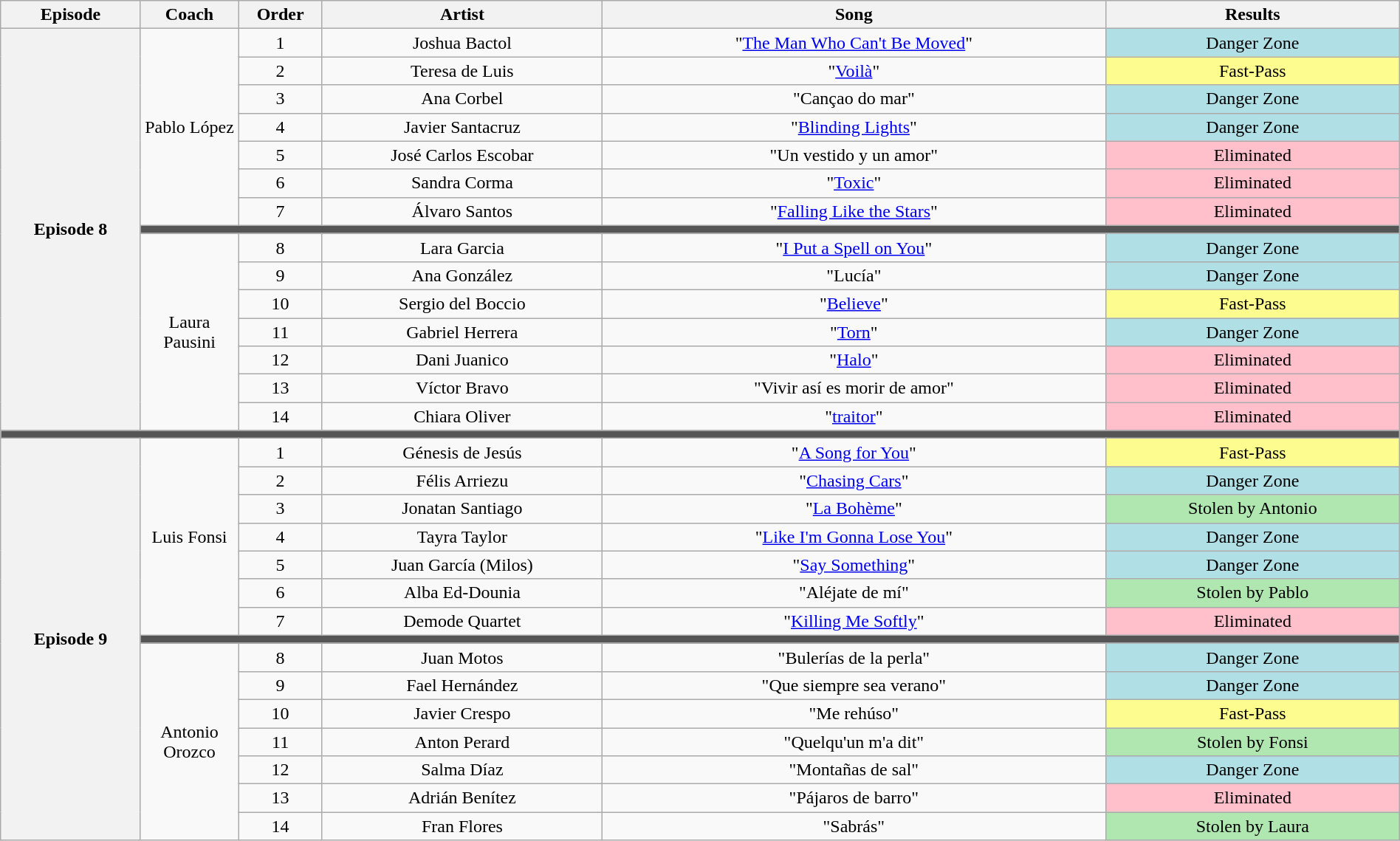<table class="wikitable" style="text-align: center; width:100%">
<tr>
<th style="width:10%">Episode</th>
<th style="width:07%">Coach</th>
<th style="width:06%">Order</th>
<th style="width:20%">Artist</th>
<th style="width:36%">Song</th>
<th style="width:21%">Results</th>
</tr>
<tr>
<th rowspan="15">Episode 8<br></th>
<td rowspan="7">Pablo López</td>
<td>1</td>
<td>Joshua Bactol</td>
<td>"<a href='#'>The Man Who Can't Be Moved</a>"</td>
<td style="background:#b0e0e6">Danger Zone</td>
</tr>
<tr>
<td>2</td>
<td>Teresa de Luis</td>
<td>"<a href='#'>Voilà</a>"</td>
<td style="background:#fdfc8f">Fast-Pass</td>
</tr>
<tr>
<td>3</td>
<td>Ana Corbel</td>
<td>"Cançao do mar"</td>
<td style="background:#b0e0e6">Danger Zone</td>
</tr>
<tr>
<td>4</td>
<td>Javier Santacruz</td>
<td>"<a href='#'>Blinding Lights</a>"</td>
<td style="background:#b0e0e6">Danger Zone</td>
</tr>
<tr>
<td>5</td>
<td>José Carlos Escobar</td>
<td>"Un vestido y un amor"</td>
<td style="background: pink">Eliminated</td>
</tr>
<tr>
<td>6</td>
<td>Sandra Corma</td>
<td>"<a href='#'>Toxic</a>"</td>
<td style="background: pink">Eliminated</td>
</tr>
<tr>
<td>7</td>
<td>Álvaro Santos</td>
<td>"<a href='#'>Falling Like the Stars</a>"</td>
<td style="background: pink">Eliminated</td>
</tr>
<tr>
<td colspan="5" style="background:#555"></td>
</tr>
<tr>
<td rowspan="7">Laura Pausini</td>
<td>8</td>
<td>Lara Garcia</td>
<td>"<a href='#'>I Put a Spell on You</a>"</td>
<td style="background:#b0e0e6">Danger Zone</td>
</tr>
<tr>
<td>9</td>
<td>Ana González</td>
<td>"Lucía"</td>
<td style="background:#b0e0e6">Danger Zone</td>
</tr>
<tr>
<td>10</td>
<td>Sergio del Boccio</td>
<td>"<a href='#'>Believe</a>"</td>
<td style="background:#fdfc8f">Fast-Pass</td>
</tr>
<tr>
<td>11</td>
<td>Gabriel Herrera</td>
<td>"<a href='#'>Torn</a>"</td>
<td style="background:#b0e0e6">Danger Zone</td>
</tr>
<tr>
<td>12</td>
<td>Dani Juanico</td>
<td>"<a href='#'>Halo</a>"</td>
<td style="background: pink">Eliminated</td>
</tr>
<tr>
<td>13</td>
<td>Víctor Bravo</td>
<td>"Vivir así es morir de amor"</td>
<td style="background: pink">Eliminated</td>
</tr>
<tr>
<td>14</td>
<td>Chiara Oliver</td>
<td>"<a href='#'>traitor</a>"</td>
<td style="background: pink">Eliminated</td>
</tr>
<tr>
<td colspan="6" style="background:#555"></td>
</tr>
<tr>
<th rowspan="15">Episode 9<br></th>
<td rowspan="7">Luis Fonsi</td>
<td>1</td>
<td>Génesis de Jesús</td>
<td>"<a href='#'>A Song for You</a>"</td>
<td style="background:#fdfc8f">Fast-Pass</td>
</tr>
<tr>
<td>2</td>
<td>Félis Arriezu</td>
<td>"<a href='#'>Chasing Cars</a>"</td>
<td style="background:#b0e0e6">Danger Zone</td>
</tr>
<tr>
<td>3</td>
<td>Jonatan Santiago</td>
<td>"<a href='#'>La Bohème</a>"</td>
<td style="background:#b0e6b0">Stolen by Antonio</td>
</tr>
<tr>
<td>4</td>
<td>Tayra Taylor</td>
<td>"<a href='#'>Like I'm Gonna Lose You</a>"</td>
<td style="background:#b0e0e6">Danger Zone</td>
</tr>
<tr>
<td>5</td>
<td>Juan García (Milos)</td>
<td>"<a href='#'>Say Something</a>"</td>
<td style="background:#b0e0e6">Danger Zone</td>
</tr>
<tr>
<td>6</td>
<td>Alba Ed-Dounia</td>
<td>"Aléjate de mí"</td>
<td style="background:#b0e6b0">Stolen by Pablo</td>
</tr>
<tr>
<td>7</td>
<td>Demode Quartet</td>
<td>"<a href='#'>Killing Me Softly</a>"</td>
<td style="background: pink">Eliminated</td>
</tr>
<tr>
<td colspan="5" style="background:#555"></td>
</tr>
<tr>
<td rowspan="7">Antonio Orozco</td>
<td>8</td>
<td>Juan Motos</td>
<td>"Bulerías de la perla"</td>
<td style="background:#b0e0e6">Danger Zone</td>
</tr>
<tr>
<td>9</td>
<td>Fael Hernández</td>
<td>"Que siempre sea verano"</td>
<td style="background:#b0e0e6">Danger Zone</td>
</tr>
<tr>
<td>10</td>
<td>Javier Crespo</td>
<td>"Me rehúso"</td>
<td style="background:#fdfc8f">Fast-Pass</td>
</tr>
<tr>
<td>11</td>
<td>Anton Perard</td>
<td>"Quelqu'un m'a dit"</td>
<td style="background:#b0e6b0">Stolen by Fonsi</td>
</tr>
<tr>
<td>12</td>
<td>Salma Díaz</td>
<td>"Montañas de sal"</td>
<td style="background:#b0e0e6">Danger Zone</td>
</tr>
<tr>
<td>13</td>
<td>Adrián Benítez</td>
<td>"Pájaros de barro"</td>
<td style="background: pink">Eliminated</td>
</tr>
<tr>
<td>14</td>
<td>Fran Flores</td>
<td>"Sabrás"</td>
<td style="background:#b0e6b0">Stolen by Laura</td>
</tr>
</table>
